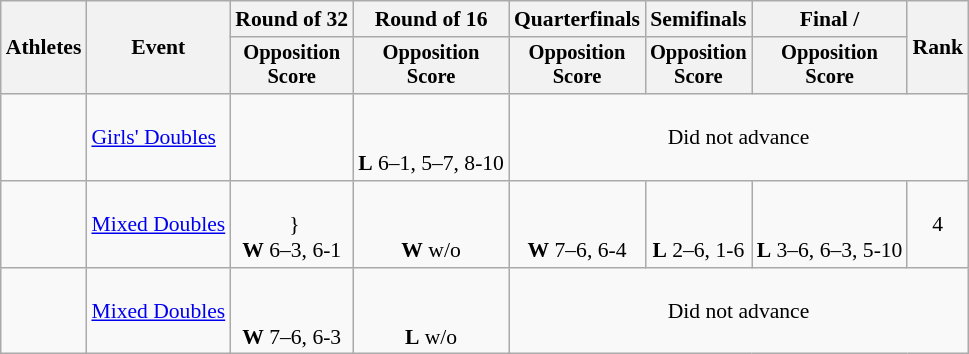<table class=wikitable style="font-size:90%">
<tr>
<th rowspan="2">Athletes</th>
<th rowspan="2">Event</th>
<th>Round of 32</th>
<th>Round of 16</th>
<th>Quarterfinals</th>
<th>Semifinals</th>
<th>Final / </th>
<th rowspan=2>Rank</th>
</tr>
<tr style="font-size:95%">
<th>Opposition<br>Score</th>
<th>Opposition<br>Score</th>
<th>Opposition<br>Score</th>
<th>Opposition<br>Score</th>
<th>Opposition<br>Score</th>
</tr>
<tr align=center>
<td align=left><br></td>
<td align=left><a href='#'>Girls' Doubles</a></td>
<td></td>
<td><br> <br><strong>L</strong> 6–1, 5–7, 8-10</td>
<td colspan = 4>Did not advance</td>
</tr>
<tr align=center>
<td align=left><br></td>
<td align=left><a href='#'>Mixed Doubles</a></td>
<td><br> }<br><strong>W</strong> 6–3, 6-1</td>
<td><br> <br><strong>W</strong> w/o</td>
<td><br> <br><strong>W</strong> 7–6, 6-4</td>
<td><br> <br><strong>L</strong> 2–6, 1-6</td>
<td><br> <br><strong>L</strong> 3–6, 6–3, 5-10</td>
<td>4</td>
</tr>
<tr align=center>
<td align=left><br></td>
<td align=left><a href='#'>Mixed Doubles</a></td>
<td><br> <br><strong>W</strong> 7–6, 6-3</td>
<td><br> <br><strong>L</strong> w/o</td>
<td colspan = 4>Did not advance</td>
</tr>
</table>
